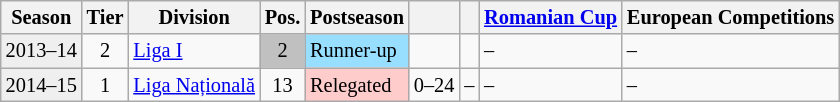<table class="wikitable" style="font-size:85%; text-align:center">
<tr>
<th>Season</th>
<th>Tier</th>
<th>Division</th>
<th>Pos.</th>
<th>Postseason</th>
<th></th>
<th></th>
<th><a href='#'>Romanian Cup</a></th>
<th colspan=3>European Competitions</th>
</tr>
<tr>
<td bgcolor=#efefef>2013–14</td>
<td>2</td>
<td align=left><a href='#'>Liga I</a></td>
<td bgcolor=silver>2</td>
<td bgcolor=#97DEFF align=left>Runner-up </td>
<td></td>
<td></td>
<td align=left>–</td>
<td colspan=3 align=left>–</td>
</tr>
<tr>
<td bgcolor=#efefef>2014–15</td>
<td>1</td>
<td align=left><a href='#'>Liga Națională</a></td>
<td>13</td>
<td bgcolor=#fcc align=left>Relegated</td>
<td>0–24</td>
<td>–</td>
<td align=left>–</td>
<td colspan=3 align=left>–</td>
</tr>
</table>
